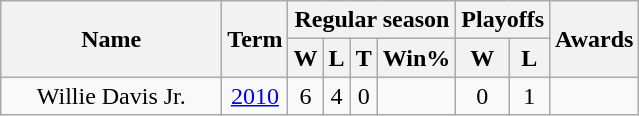<table class="wikitable">
<tr>
<th rowspan="2" style="width:140px;">Name</th>
<th rowspan="2">Term</th>
<th colspan="4">Regular season</th>
<th colspan="2">Playoffs</th>
<th rowspan="2">Awards</th>
</tr>
<tr>
<th>W</th>
<th>L</th>
<th>T</th>
<th>Win%</th>
<th>W</th>
<th>L</th>
</tr>
<tr>
<td style="text-align:center;">Willie Davis Jr.</td>
<td style="text-align:center;"><a href='#'>2010</a></td>
<td style="text-align:center;">6</td>
<td style="text-align:center;">4</td>
<td style="text-align:center;">0</td>
<td style="text-align:center;"></td>
<td style="text-align:center;">0</td>
<td style="text-align:center;">1</td>
<td style="text-align:center;"></td>
</tr>
</table>
